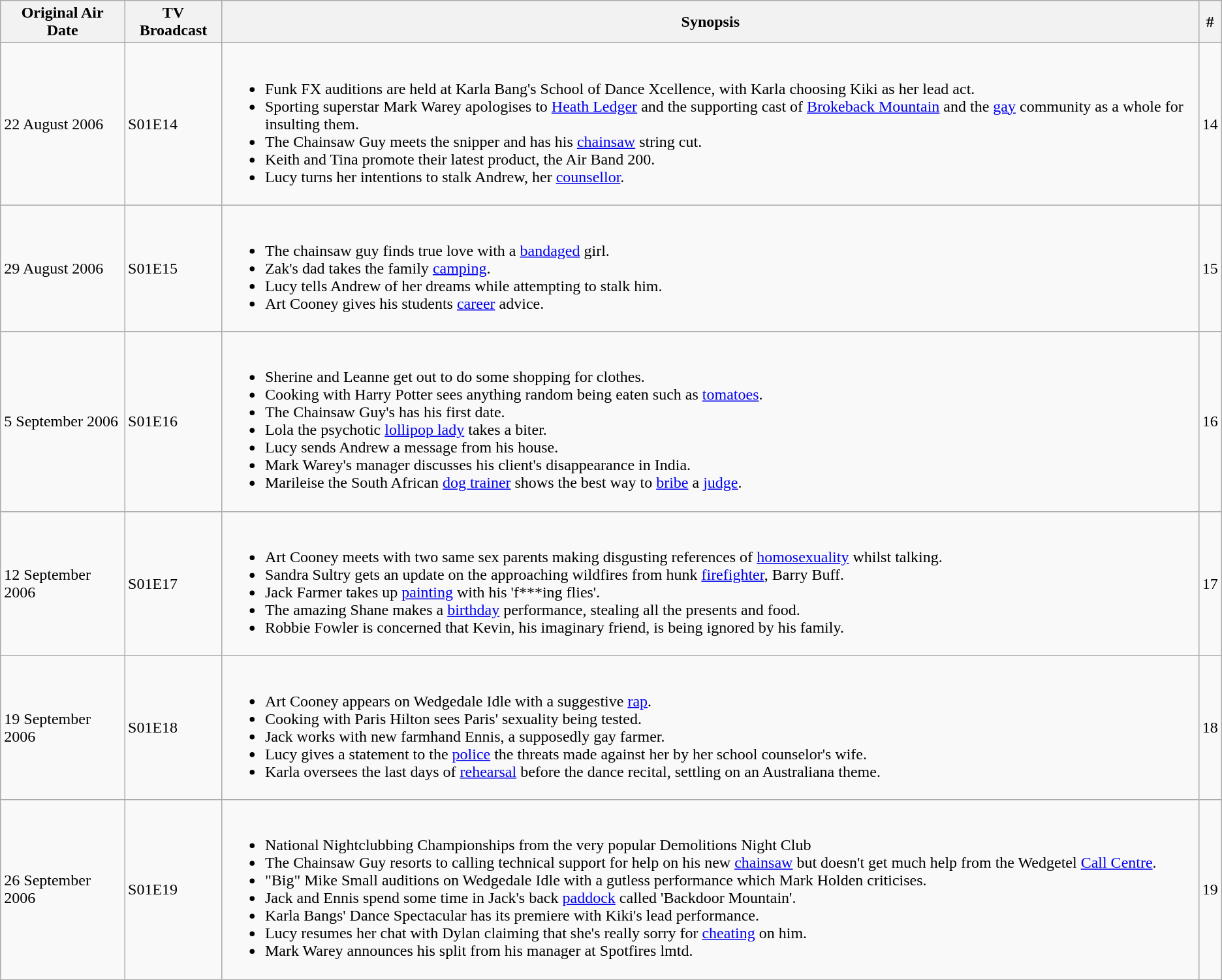<table class="wikitable">
<tr>
<th>Original Air Date</th>
<th>TV Broadcast</th>
<th>Synopsis</th>
<th>#</th>
</tr>
<tr>
<td>22 August 2006</td>
<td>S01E14</td>
<td><br><ul><li>Funk FX auditions are held at Karla Bang's School of Dance Xcellence, with Karla choosing Kiki as her lead act.</li><li>Sporting superstar Mark Warey apologises to <a href='#'>Heath Ledger</a> and the supporting cast of <a href='#'>Brokeback Mountain</a> and the <a href='#'>gay</a> community as a whole for insulting them.</li><li>The Chainsaw Guy meets the snipper and has his <a href='#'>chainsaw</a> string cut.</li><li>Keith and Tina promote their latest product, the Air Band 200.</li><li>Lucy turns her intentions to stalk Andrew, her <a href='#'>counsellor</a>.</li></ul></td>
<td>14</td>
</tr>
<tr>
<td>29 August 2006</td>
<td>S01E15</td>
<td><br><ul><li>The chainsaw guy finds true love with a <a href='#'>bandaged</a> girl.</li><li>Zak's dad takes the family <a href='#'>camping</a>.</li><li>Lucy tells Andrew of her dreams while attempting to stalk him.</li><li>Art Cooney gives his students <a href='#'>career</a> advice.</li></ul></td>
<td>15</td>
</tr>
<tr>
<td>5 September 2006</td>
<td>S01E16</td>
<td><br><ul><li>Sherine and Leanne get out to do some shopping for clothes.</li><li>Cooking with Harry Potter sees anything random being eaten such as <a href='#'>tomatoes</a>.</li><li>The Chainsaw Guy's has his first date.</li><li>Lola the psychotic <a href='#'>lollipop lady</a> takes a biter.</li><li>Lucy sends Andrew a message from his house.</li><li>Mark Warey's manager discusses his client's disappearance in India.</li><li>Marileise the South African <a href='#'>dog trainer</a> shows the best way to <a href='#'>bribe</a> a <a href='#'>judge</a>.</li></ul></td>
<td>16</td>
</tr>
<tr>
<td>12 September 2006</td>
<td>S01E17</td>
<td><br><ul><li>Art Cooney meets with two same sex parents making disgusting references of <a href='#'>homosexuality</a> whilst talking.</li><li>Sandra Sultry gets an update on the approaching wildfires from hunk <a href='#'>firefighter</a>, Barry Buff.</li><li>Jack Farmer takes up <a href='#'>painting</a> with his 'f***ing flies'.</li><li>The amazing Shane makes a <a href='#'>birthday</a> performance, stealing all the presents and food.</li><li>Robbie Fowler is concerned that Kevin, his imaginary friend, is being ignored by his family.</li></ul></td>
<td>17</td>
</tr>
<tr>
<td>19 September 2006</td>
<td>S01E18</td>
<td><br><ul><li>Art Cooney appears on Wedgedale Idle with a suggestive <a href='#'>rap</a>.</li><li>Cooking with Paris Hilton sees Paris' sexuality being tested.</li><li>Jack works with new farmhand Ennis, a supposedly gay farmer.</li><li>Lucy gives a statement to the <a href='#'>police</a> the threats made against her by her school counselor's wife.</li><li>Karla oversees the last days of <a href='#'>rehearsal</a> before the dance recital, settling on an Australiana theme.</li></ul></td>
<td>18</td>
</tr>
<tr>
<td>26 September 2006</td>
<td>S01E19</td>
<td><br><ul><li>National Nightclubbing Championships from the very popular Demolitions Night Club</li><li>The Chainsaw Guy resorts to calling technical support for help on his new <a href='#'>chainsaw</a> but doesn't get much help from the Wedgetel <a href='#'>Call Centre</a>.</li><li>"Big" Mike Small auditions on Wedgedale Idle with a gutless performance which Mark Holden criticises.</li><li>Jack and Ennis spend some time in Jack's back <a href='#'>paddock</a> called 'Backdoor Mountain'.</li><li>Karla Bangs' Dance Spectacular has its premiere with Kiki's lead performance.</li><li>Lucy resumes her chat with Dylan claiming that she's really sorry for <a href='#'>cheating</a> on him.</li><li>Mark Warey announces his split from his manager at Spotfires lmtd.</li></ul></td>
<td>19</td>
</tr>
</table>
